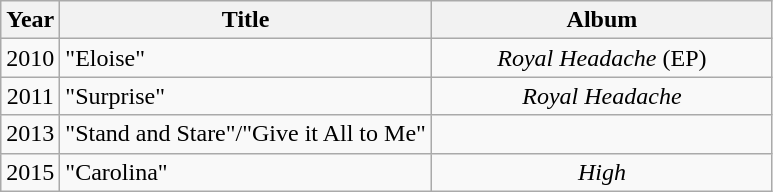<table class="wikitable" style="text-align:center;">
<tr>
<th scope="col">Year</th>
<th scope="col">Title</th>
<th scope="col" width="220">Album</th>
</tr>
<tr>
<td>2010</td>
<td align="left">"Eloise"</td>
<td><em>Royal Headache</em> (EP)</td>
</tr>
<tr>
<td>2011</td>
<td align="left">"Surprise"</td>
<td><em>Royal Headache</em></td>
</tr>
<tr>
<td>2013</td>
<td align="left">"Stand and Stare"/"Give it All to Me"</td>
<td></td>
</tr>
<tr>
<td>2015</td>
<td align="left">"Carolina"</td>
<td><em>High</em></td>
</tr>
</table>
